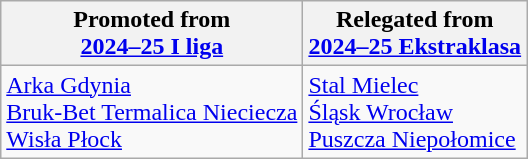<table class="wikitable">
<tr>
<th>Promoted from<br><a href='#'>2024–25 I liga</a></th>
<th>Relegated from<br><a href='#'>2024–25 Ekstraklasa</a></th>
</tr>
<tr>
<td> <a href='#'>Arka Gdynia</a> <br> <a href='#'>Bruk-Bet Termalica Nieciecza</a> <br> <a href='#'>Wisła Płock</a> </td>
<td> <a href='#'>Stal Mielec</a> <br> <a href='#'>Śląsk Wrocław</a> <br> <a href='#'>Puszcza Niepołomice</a> </td>
</tr>
</table>
